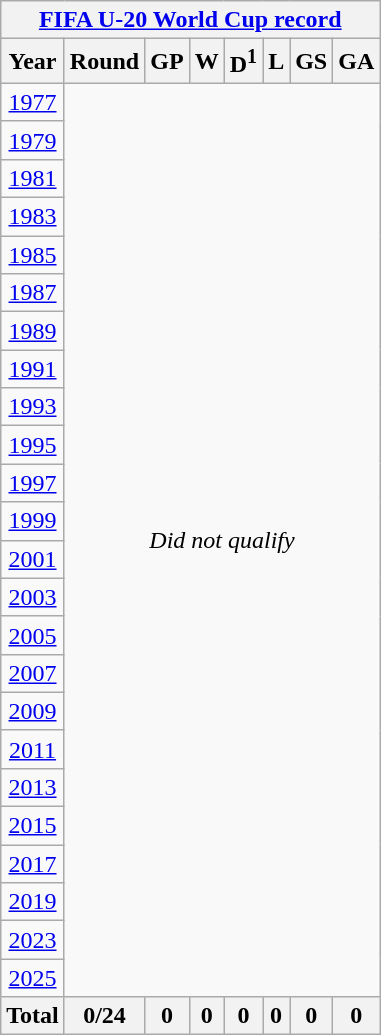<table class="wikitable" style="text-align: center;">
<tr>
<th colspan=8><a href='#'>FIFA U-20 World Cup record</a></th>
</tr>
<tr>
<th>Year</th>
<th>Round</th>
<th>GP</th>
<th>W</th>
<th>D<sup>1</sup></th>
<th>L</th>
<th>GS</th>
<th>GA</th>
</tr>
<tr>
<td> <a href='#'>1977</a></td>
<td colspan=7 rowspan=24><em>Did not qualify</em></td>
</tr>
<tr>
<td> <a href='#'>1979</a></td>
</tr>
<tr>
<td> <a href='#'>1981</a></td>
</tr>
<tr>
<td> <a href='#'>1983</a></td>
</tr>
<tr>
<td> <a href='#'>1985</a></td>
</tr>
<tr>
<td> <a href='#'>1987</a></td>
</tr>
<tr>
<td> <a href='#'>1989</a></td>
</tr>
<tr>
<td> <a href='#'>1991</a></td>
</tr>
<tr>
<td> <a href='#'>1993</a></td>
</tr>
<tr>
<td> <a href='#'>1995</a></td>
</tr>
<tr>
<td> <a href='#'>1997</a></td>
</tr>
<tr>
<td> <a href='#'>1999</a></td>
</tr>
<tr>
<td> <a href='#'>2001</a></td>
</tr>
<tr>
<td> <a href='#'>2003</a></td>
</tr>
<tr>
<td> <a href='#'>2005</a></td>
</tr>
<tr>
<td> <a href='#'>2007</a></td>
</tr>
<tr>
<td> <a href='#'>2009</a></td>
</tr>
<tr>
<td> <a href='#'>2011</a></td>
</tr>
<tr>
<td> <a href='#'>2013</a></td>
</tr>
<tr>
<td> <a href='#'>2015</a></td>
</tr>
<tr>
<td> <a href='#'>2017</a></td>
</tr>
<tr>
<td> <a href='#'>2019</a></td>
</tr>
<tr>
<td> <a href='#'>2023</a></td>
</tr>
<tr>
<td> <a href='#'>2025</a></td>
</tr>
<tr>
<th><strong>Total</strong></th>
<th>0/24</th>
<th>0</th>
<th>0</th>
<th>0</th>
<th>0</th>
<th>0</th>
<th>0</th>
</tr>
</table>
